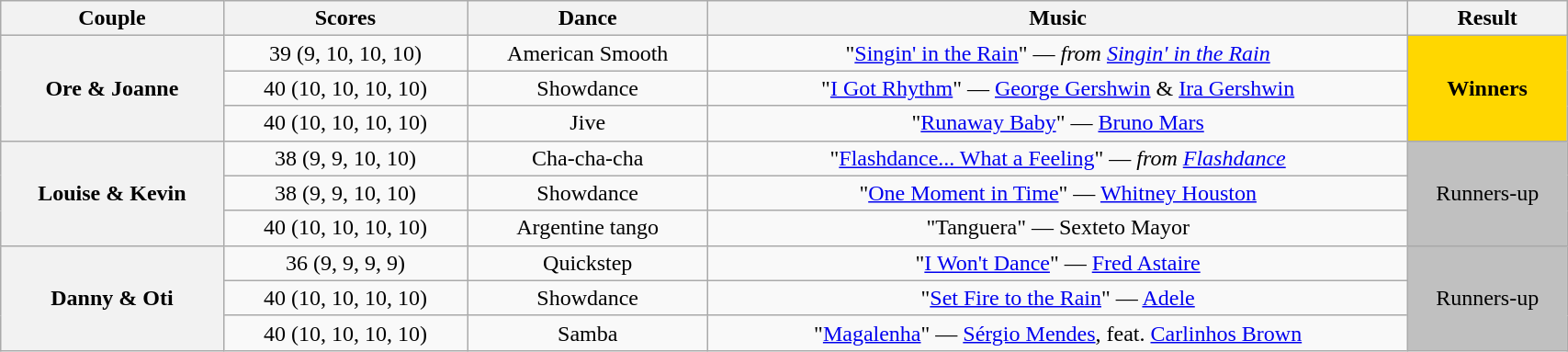<table class="wikitable sortable" style="text-align:center; width:90%">
<tr>
<th scope="col">Couple</th>
<th scope="col">Scores</th>
<th scope="col" class="unsortable">Dance</th>
<th scope="col" class="unsortable">Music</th>
<th scope="col" class="unsortable">Result</th>
</tr>
<tr>
<th scope="row" rowspan=3>Ore & Joanne</th>
<td>39 (9, 10, 10, 10)</td>
<td>American Smooth</td>
<td>"<a href='#'>Singin' in the Rain</a>" — <em>from <a href='#'>Singin' in the Rain</a></em></td>
<td rowspan=3 bgcolor="gold"><strong>Winners</strong></td>
</tr>
<tr>
<td>40 (10, 10, 10, 10)</td>
<td>Showdance</td>
<td>"<a href='#'>I Got Rhythm</a>" — <a href='#'>George Gershwin</a> & <a href='#'>Ira Gershwin</a></td>
</tr>
<tr>
<td>40 (10, 10, 10, 10)</td>
<td>Jive</td>
<td>"<a href='#'>Runaway Baby</a>" — <a href='#'>Bruno Mars</a></td>
</tr>
<tr>
<th scope="row" rowspan=3>Louise & Kevin</th>
<td>38 (9, 9, 10, 10)</td>
<td>Cha-cha-cha</td>
<td>"<a href='#'>Flashdance... What a Feeling</a>" — <em>from <a href='#'>Flashdance</a></em></td>
<td rowspan="3" bgcolor="silver">Runners-up</td>
</tr>
<tr>
<td>38 (9, 9, 10, 10)</td>
<td>Showdance</td>
<td>"<a href='#'>One Moment in Time</a>" — <a href='#'>Whitney Houston</a></td>
</tr>
<tr>
<td>40 (10, 10, 10, 10)</td>
<td>Argentine tango</td>
<td>"Tanguera" — Sexteto Mayor</td>
</tr>
<tr>
<th scope="row" rowspan=3>Danny & Oti</th>
<td>36 (9, 9, 9, 9)</td>
<td>Quickstep</td>
<td>"<a href='#'>I Won't Dance</a>" — <a href='#'>Fred Astaire</a></td>
<td rowspan="3" bgcolor="silver">Runners-up</td>
</tr>
<tr>
<td>40 (10, 10, 10, 10)</td>
<td>Showdance</td>
<td>"<a href='#'>Set Fire to the Rain</a>" — <a href='#'>Adele</a></td>
</tr>
<tr>
<td>40 (10, 10, 10, 10)</td>
<td>Samba</td>
<td>"<a href='#'>Magalenha</a>" — <a href='#'>Sérgio Mendes</a>, feat. <a href='#'>Carlinhos Brown</a></td>
</tr>
</table>
